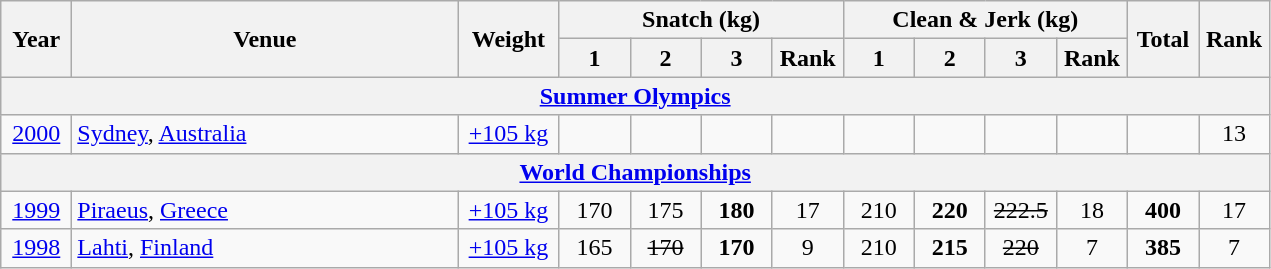<table class = "wikitable" style="text-align:center;">
<tr>
<th rowspan=2 width=40>Year</th>
<th rowspan=2 width=250>Venue</th>
<th rowspan=2 width=60>Weight</th>
<th colspan=4>Snatch (kg)</th>
<th colspan=4>Clean & Jerk (kg)</th>
<th rowspan=2 width=40>Total</th>
<th rowspan=2 width=40>Rank</th>
</tr>
<tr>
<th width=40>1</th>
<th width=40>2</th>
<th width=40>3</th>
<th width=40>Rank</th>
<th width=40>1</th>
<th width=40>2</th>
<th width=40>3</th>
<th width=40>Rank</th>
</tr>
<tr>
<th colspan=13><a href='#'>Summer Olympics</a></th>
</tr>
<tr>
<td><a href='#'>2000</a></td>
<td align=left> <a href='#'>Sydney</a>, <a href='#'>Australia</a></td>
<td><a href='#'>+105 kg</a></td>
<td></td>
<td></td>
<td></td>
<td></td>
<td></td>
<td></td>
<td></td>
<td></td>
<td></td>
<td>13</td>
</tr>
<tr>
<th colspan=13><a href='#'>World Championships</a></th>
</tr>
<tr>
<td><a href='#'>1999</a></td>
<td align=left> <a href='#'>Piraeus</a>, <a href='#'>Greece</a></td>
<td><a href='#'>+105 kg</a></td>
<td>170</td>
<td>175</td>
<td><strong>180</strong></td>
<td>17</td>
<td>210</td>
<td><strong>220</strong></td>
<td><s>222.5</s></td>
<td>18</td>
<td><strong>400</strong></td>
<td>17</td>
</tr>
<tr>
<td><a href='#'>1998</a></td>
<td align=left> <a href='#'>Lahti</a>, <a href='#'>Finland</a></td>
<td><a href='#'>+105 kg</a></td>
<td>165</td>
<td><s>170</s></td>
<td><strong>170</strong></td>
<td>9</td>
<td>210</td>
<td><strong>215</strong></td>
<td><s>220</s></td>
<td>7</td>
<td><strong>385</strong></td>
<td>7</td>
</tr>
</table>
